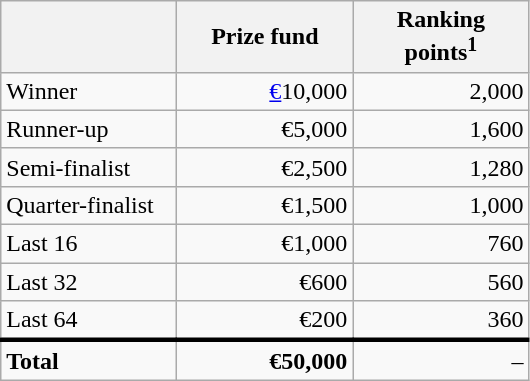<table class="wikitable">
<tr>
<th width=110px></th>
<th width=110px align="right">Prize fund</th>
<th width=110px align="right">Ranking points<sup>1</sup></th>
</tr>
<tr>
<td>Winner</td>
<td align="right"><a href='#'>€</a>10,000</td>
<td align="right">2,000</td>
</tr>
<tr>
<td>Runner-up</td>
<td align="right">€5,000</td>
<td align="right">1,600</td>
</tr>
<tr>
<td>Semi-finalist</td>
<td align="right">€2,500</td>
<td align="right">1,280</td>
</tr>
<tr>
<td>Quarter-finalist</td>
<td align="right">€1,500</td>
<td align="right">1,000</td>
</tr>
<tr>
<td>Last 16</td>
<td align="right">€1,000</td>
<td align="right">760</td>
</tr>
<tr>
<td>Last 32</td>
<td align="right">€600</td>
<td align="right">560</td>
</tr>
<tr>
<td>Last 64</td>
<td align="right">€200</td>
<td align="right">360</td>
</tr>
<tr style="border-top:medium solid">
<td><strong>Total</strong></td>
<td align="right"><strong>€50,000</strong></td>
<td align="right">–</td>
</tr>
</table>
